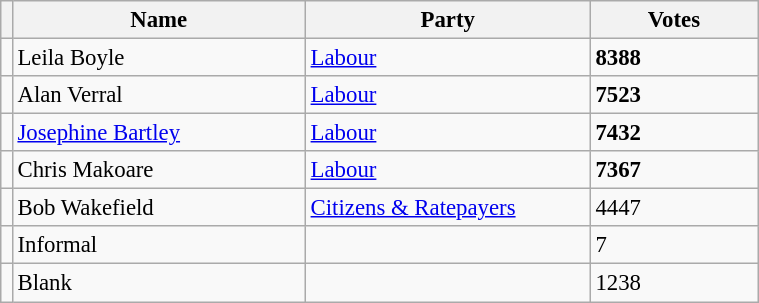<table width="40%" class="wikitable" style="font-size: 95%; width=20%;">
<tr>
<th width=1%></th>
<th width=35%>Name</th>
<th width=34%>Party</th>
<th WIDTH=20%>Votes</th>
</tr>
<tr>
<td bgcolor=></td>
<td>Leila Boyle</td>
<td><a href='#'>Labour</a></td>
<td><strong>8388</strong></td>
</tr>
<tr>
<td bgcolor=></td>
<td>Alan Verral</td>
<td><a href='#'>Labour</a></td>
<td><strong>7523</strong></td>
</tr>
<tr>
<td bgcolor=></td>
<td><a href='#'>Josephine Bartley</a></td>
<td><a href='#'>Labour</a></td>
<td><strong>7432</strong></td>
</tr>
<tr>
<td bgcolor=></td>
<td>Chris Makoare</td>
<td><a href='#'>Labour</a></td>
<td><strong>7367</strong></td>
</tr>
<tr>
<td bgcolor=></td>
<td>Bob Wakefield</td>
<td><a href='#'>Citizens & Ratepayers</a></td>
<td>4447</td>
</tr>
<tr>
<td></td>
<td>Informal</td>
<td></td>
<td>7</td>
</tr>
<tr>
<td></td>
<td>Blank</td>
<td></td>
<td>1238</td>
</tr>
</table>
